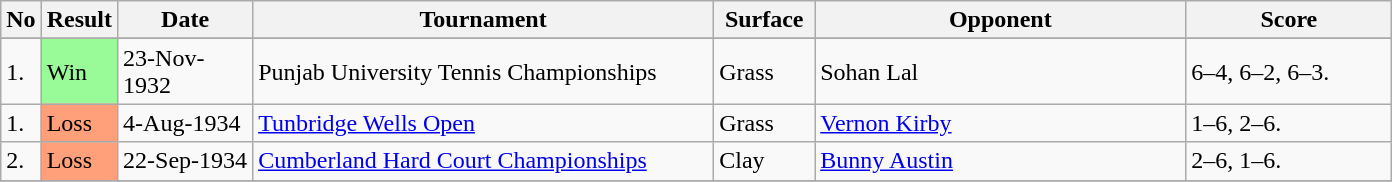<table class="sortable wikitable">
<tr>
<th style="width:15px">No</th>
<th style="width:30px">Result</th>
<th style="width:70px">Date</th>
<th style="width:300px">Tournament</th>
<th style="width:60px">Surface</th>
<th style="width:240px">Opponent</th>
<th style="width:130px" class="unsortable">Score</th>
</tr>
<tr>
</tr>
<tr>
<td>1.</td>
<td style="background:#98FB98;">Win</td>
<td>23-Nov-1932</td>
<td>Punjab University Tennis Championships</td>
<td>Grass</td>
<td> Sohan Lal</td>
<td>6–4, 6–2, 6–3.</td>
</tr>
<tr>
<td>1.</td>
<td style="background:#ffa07a;">Loss</td>
<td>4‑Aug‑1934</td>
<td><a href='#'>Tunbridge Wells Open</a></td>
<td>Grass</td>
<td> <a href='#'>Vernon Kirby</a></td>
<td>1–6, 2–6.</td>
</tr>
<tr>
<td>2.</td>
<td style="background:#ffa07a;">Loss</td>
<td>22‑Sep‑1934</td>
<td><a href='#'>Cumberland Hard Court Championships</a></td>
<td>Clay</td>
<td> <a href='#'>Bunny Austin</a></td>
<td>2–6, 1–6.</td>
</tr>
<tr>
</tr>
</table>
